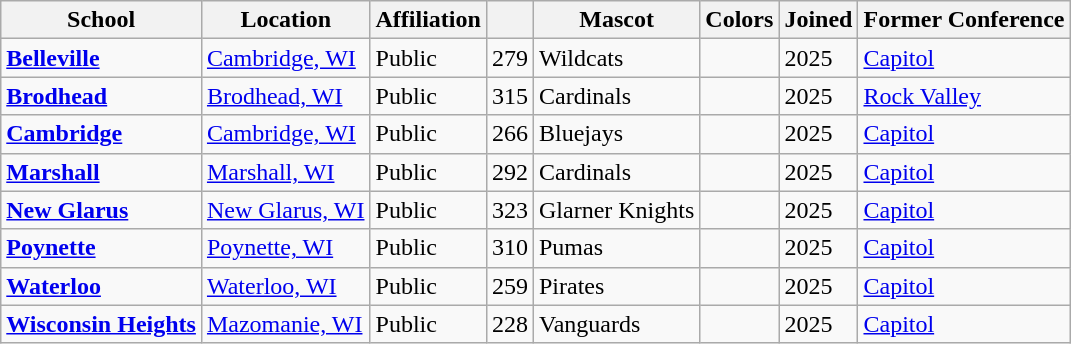<table class="wikitable sortable">
<tr>
<th>School</th>
<th>Location</th>
<th>Affiliation</th>
<th></th>
<th>Mascot</th>
<th>Colors</th>
<th>Joined</th>
<th>Former Conference</th>
</tr>
<tr>
<td><a href='#'><strong>Belleville</strong></a></td>
<td><a href='#'>Cambridge, WI</a></td>
<td>Public</td>
<td>279</td>
<td>Wildcats</td>
<td> </td>
<td>2025</td>
<td><a href='#'>Capitol</a></td>
</tr>
<tr>
<td><a href='#'><strong>Brodhead</strong></a></td>
<td><a href='#'>Brodhead, WI</a></td>
<td>Public</td>
<td>315</td>
<td>Cardinals</td>
<td> </td>
<td>2025</td>
<td><a href='#'>Rock Valley</a></td>
</tr>
<tr>
<td><a href='#'><strong>Cambridge</strong></a></td>
<td><a href='#'>Cambridge, WI</a></td>
<td>Public</td>
<td>266</td>
<td>Bluejays</td>
<td> </td>
<td>2025</td>
<td><a href='#'>Capitol</a></td>
</tr>
<tr>
<td><a href='#'><strong>Marshall</strong></a></td>
<td><a href='#'>Marshall, WI</a></td>
<td>Public</td>
<td>292</td>
<td>Cardinals</td>
<td> </td>
<td>2025</td>
<td><a href='#'>Capitol</a></td>
</tr>
<tr>
<td><a href='#'><strong>New Glarus</strong></a></td>
<td><a href='#'>New Glarus, WI</a></td>
<td>Public</td>
<td>323</td>
<td>Glarner Knights</td>
<td> </td>
<td>2025</td>
<td><a href='#'>Capitol</a></td>
</tr>
<tr>
<td><a href='#'><strong>Poynette</strong></a></td>
<td><a href='#'>Poynette, WI</a></td>
<td>Public</td>
<td>310</td>
<td>Pumas</td>
<td> </td>
<td>2025</td>
<td><a href='#'>Capitol</a></td>
</tr>
<tr>
<td><a href='#'><strong>Waterloo</strong></a></td>
<td><a href='#'>Waterloo, WI</a></td>
<td>Public</td>
<td>259</td>
<td>Pirates</td>
<td> </td>
<td>2025</td>
<td><a href='#'>Capitol</a></td>
</tr>
<tr>
<td><a href='#'><strong>Wisconsin Heights</strong></a></td>
<td><a href='#'>Mazomanie, WI</a></td>
<td>Public</td>
<td>228</td>
<td>Vanguards</td>
<td> </td>
<td>2025</td>
<td><a href='#'>Capitol</a></td>
</tr>
</table>
